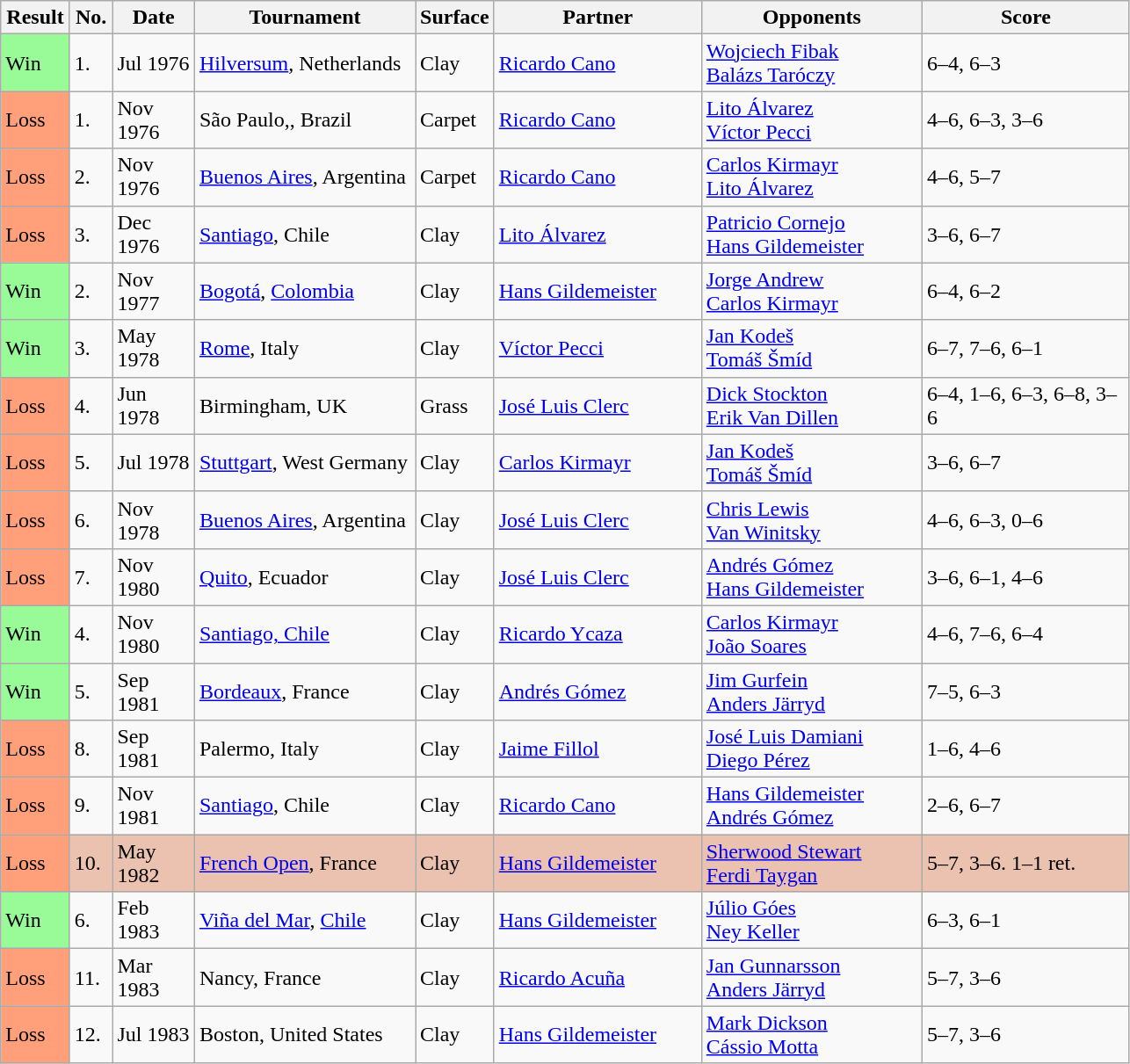<table class="sortable wikitable">
<tr>
<th style="width:45px">Result</th>
<th style="width:25px">No.</th>
<th style="width:55px">Date</th>
<th style="width:160px">Tournament</th>
<th style="width:50px">Surface</th>
<th style="width:150px">Partner</th>
<th style="width:160px">Opponents</th>
<th style="width:150px" class="unsortable">Score</th>
</tr>
<tr>
<td style="background:#98fb98;">Win</td>
<td>1.</td>
<td>Jul 1976</td>
<td><a href='#'>Hilversum</a>, Netherlands</td>
<td>Clay</td>
<td> <a href='#'>Ricardo Cano</a></td>
<td> <a href='#'>Wojciech Fibak</a> <br> <a href='#'>Balázs Taróczy</a></td>
<td>6–4, 6–3</td>
</tr>
<tr>
<td style="background:#ffa07a;">Loss</td>
<td>1.</td>
<td>Nov 1976</td>
<td>São Paulo,, Brazil</td>
<td>Carpet</td>
<td> <a href='#'>Ricardo Cano</a></td>
<td> <a href='#'>Lito Álvarez</a> <br> <a href='#'>Víctor Pecci</a></td>
<td>4–6, 6–3, 3–6</td>
</tr>
<tr>
<td style="background:#ffa07a;">Loss</td>
<td>2.</td>
<td>Nov 1976</td>
<td><a href='#'>Buenos Aires</a>, Argentina</td>
<td>Carpet</td>
<td> <a href='#'>Ricardo Cano</a></td>
<td> <a href='#'>Carlos Kirmayr</a> <br>  <a href='#'>Lito Álvarez</a></td>
<td>4–6, 5–7</td>
</tr>
<tr>
<td style="background:#ffa07a;">Loss</td>
<td>3.</td>
<td>Dec 1976</td>
<td><a href='#'>Santiago</a>, Chile</td>
<td>Clay</td>
<td> <a href='#'>Lito Álvarez</a></td>
<td> <a href='#'>Patricio Cornejo</a> <br>  <a href='#'>Hans Gildemeister</a></td>
<td>3–6, 6–7</td>
</tr>
<tr>
<td style="background:#98fb98;">Win</td>
<td>2.</td>
<td>Nov 1977</td>
<td><a href='#'>Bogotá</a>, <a href='#'>Colombia</a></td>
<td>Clay</td>
<td> <a href='#'>Hans Gildemeister</a></td>
<td> <a href='#'>Jorge Andrew</a> <br>  <a href='#'>Carlos Kirmayr</a></td>
<td>6–4, 6–2</td>
</tr>
<tr>
<td style="background:#98fb98;">Win</td>
<td>3.</td>
<td>May 1978</td>
<td><a href='#'>Rome</a>, Italy</td>
<td>Clay</td>
<td> <a href='#'>Víctor Pecci</a></td>
<td> <a href='#'>Jan Kodeš</a><br>  <a href='#'>Tomáš Šmíd</a></td>
<td>6–7, 7–6, 6–1</td>
</tr>
<tr>
<td style="background:#ffa07a;">Loss</td>
<td>4.</td>
<td>Jun 1978</td>
<td>Birmingham, UK</td>
<td>Grass</td>
<td> <a href='#'>José Luis Clerc</a></td>
<td> <a href='#'>Dick Stockton</a> <br>  <a href='#'>Erik Van Dillen</a></td>
<td>6–4, 1–6, 6–3, 6–8, 3–6</td>
</tr>
<tr>
<td style="background:#ffa07a;">Loss</td>
<td>5.</td>
<td>Jul 1978</td>
<td><a href='#'>Stuttgart</a>, West Germany</td>
<td>Clay</td>
<td> <a href='#'>Carlos Kirmayr</a></td>
<td> <a href='#'>Jan Kodeš</a> <br>  <a href='#'>Tomáš Šmíd</a></td>
<td>3–6, 6–7</td>
</tr>
<tr>
<td style="background:#ffa07a;">Loss</td>
<td>6.</td>
<td>Nov 1978</td>
<td><a href='#'>Buenos Aires</a>, Argentina</td>
<td>Clay</td>
<td> <a href='#'>José Luis Clerc</a></td>
<td> <a href='#'>Chris Lewis</a> <br>  <a href='#'>Van Winitsky</a></td>
<td>4–6, 6–3, 0–6</td>
</tr>
<tr>
<td style="background:#ffa07a;">Loss</td>
<td>7.</td>
<td>Nov 1980</td>
<td><a href='#'>Quito</a>, Ecuador</td>
<td>Clay</td>
<td> <a href='#'>José Luis Clerc</a></td>
<td> <a href='#'>Andrés Gómez</a> <br>  <a href='#'>Hans Gildemeister</a></td>
<td>3–6, 6–1, 4–6</td>
</tr>
<tr>
<td style="background:#98fb98;">Win</td>
<td>4.</td>
<td>Nov 1980</td>
<td><a href='#'>Santiago, Chile</a></td>
<td>Clay</td>
<td> <a href='#'>Ricardo Ycaza</a></td>
<td> <a href='#'>Carlos Kirmayr</a><br> <a href='#'>João Soares</a></td>
<td>4–6, 7–6, 6–4</td>
</tr>
<tr>
<td style="background:#98fb98;">Win</td>
<td>5.</td>
<td>Sep 1981</td>
<td><a href='#'>Bordeaux</a>, France</td>
<td>Clay</td>
<td> <a href='#'>Andrés Gómez</a></td>
<td> <a href='#'>Jim Gurfein</a> <br> <a href='#'>Anders Järryd</a></td>
<td>7–5, 6–3</td>
</tr>
<tr>
<td style="background:#ffa07a;">Loss</td>
<td>8.</td>
<td>Sep 1981</td>
<td>Palermo, Italy</td>
<td>Clay</td>
<td> <a href='#'>Jaime Fillol</a></td>
<td> <a href='#'>José Luis Damiani</a> <br>  <a href='#'>Diego Pérez</a></td>
<td>1–6, 4–6</td>
</tr>
<tr>
<td style="background:#ffa07a;">Loss</td>
<td>9.</td>
<td>Nov 1981</td>
<td><a href='#'>Santiago</a>, Chile</td>
<td>Clay</td>
<td> <a href='#'>Ricardo Cano</a></td>
<td> <a href='#'>Hans Gildemeister</a> <br>  <a href='#'>Andrés Gómez</a></td>
<td>2–6, 6–7</td>
</tr>
<tr style="background:#ebc2af;">
<td style="background:#ffa07a;">Loss</td>
<td>10.</td>
<td>May 1982</td>
<td><a href='#'>French Open</a>, France</td>
<td>Clay</td>
<td> <a href='#'>Hans Gildemeister</a></td>
<td> <a href='#'>Sherwood Stewart</a> <br>  <a href='#'>Ferdi Taygan</a></td>
<td>5–7, 3–6. 1–1 ret.</td>
</tr>
<tr>
<td style="background:#98fb98;">Win</td>
<td>6.</td>
<td>Feb 1983</td>
<td><a href='#'>Viña del Mar</a>, <a href='#'>Chile</a></td>
<td>Clay</td>
<td> <a href='#'>Hans Gildemeister</a></td>
<td> <a href='#'>Júlio Góes</a><br>  <a href='#'>Ney Keller</a></td>
<td>6–3, 6–1</td>
</tr>
<tr>
<td style="background:#ffa07a;">Loss</td>
<td>11.</td>
<td>Mar 1983</td>
<td>Nancy, France</td>
<td>Clay</td>
<td> <a href='#'>Ricardo Acuña</a></td>
<td> <a href='#'>Jan Gunnarsson</a> <br>  <a href='#'>Anders Järryd</a></td>
<td>5–7, 3–6</td>
</tr>
<tr>
<td style="background:#ffa07a;">Loss</td>
<td>12.</td>
<td>Jul 1983</td>
<td>Boston, United States</td>
<td>Clay</td>
<td> <a href='#'>Hans Gildemeister</a></td>
<td> <a href='#'>Mark Dickson</a> <br>  <a href='#'>Cássio Motta</a></td>
<td>5–7, 3–6</td>
</tr>
</table>
